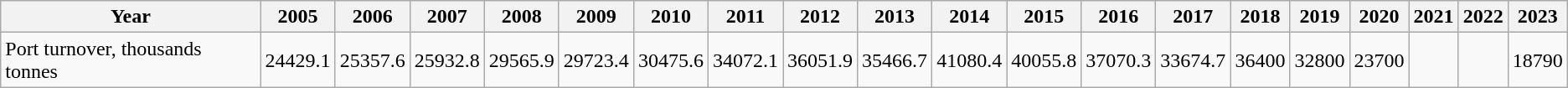<table class="wikitable">
<tr>
<th>Year</th>
<th>2005</th>
<th>2006</th>
<th>2007</th>
<th>2008</th>
<th>2009</th>
<th>2010</th>
<th>2011</th>
<th>2012</th>
<th>2013</th>
<th>2014</th>
<th>2015</th>
<th>2016</th>
<th>2017</th>
<th>2018</th>
<th>2019</th>
<th>2020</th>
<th>2021</th>
<th>2022</th>
<th>2023</th>
</tr>
<tr>
<td>Port turnover, thousands tonnes</td>
<td>24429.1</td>
<td>25357.6</td>
<td>25932.8</td>
<td>29565.9</td>
<td>29723.4</td>
<td>30475.6</td>
<td>34072.1</td>
<td>36051.9</td>
<td>35466.7</td>
<td>41080.4</td>
<td>40055.8</td>
<td>37070.3</td>
<td>33674.7</td>
<td>36400</td>
<td>32800</td>
<td>23700</td>
<td></td>
<td></td>
<td>18790</td>
</tr>
</table>
